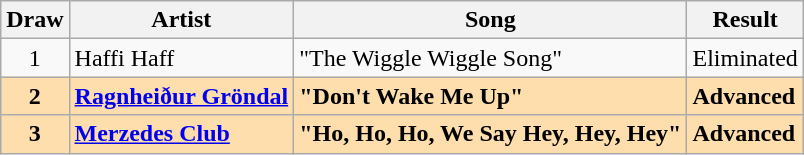<table class="sortable wikitable" style="margin: 1em auto 1em auto; text-align:center">
<tr>
<th>Draw</th>
<th>Artist</th>
<th>Song</th>
<th>Result</th>
</tr>
<tr>
<td>1</td>
<td align="left">Haffi Haff</td>
<td align="left">"The Wiggle Wiggle Song"</td>
<td align="left">Eliminated</td>
</tr>
<tr style="font-weight:bold; background:navajowhite;">
<td>2</td>
<td align="left"><a href='#'>Ragnheiður Gröndal</a></td>
<td align="left">"Don't Wake Me Up"</td>
<td align="left">Advanced</td>
</tr>
<tr style="font-weight:bold; background:navajowhite;">
<td>3</td>
<td align="left"><a href='#'>Merzedes Club</a></td>
<td align="left">"Ho, Ho, Ho, We Say Hey, Hey, Hey"</td>
<td align="left">Advanced</td>
</tr>
</table>
